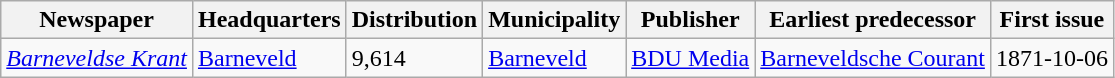<table class="wikitable">
<tr>
<th>Newspaper</th>
<th>Headquarters</th>
<th>Distribution</th>
<th>Municipality</th>
<th>Publisher</th>
<th>Earliest predecessor</th>
<th>First issue</th>
</tr>
<tr>
<td><em><a href='#'>Barneveldse Krant</a></em></td>
<td><a href='#'>Barneveld</a></td>
<td>9,614</td>
<td><a href='#'>Barneveld</a></td>
<td><a href='#'>BDU Media</a></td>
<td><a href='#'>Barneveldsche Courant</a></td>
<td>1871-10-06</td>
</tr>
</table>
